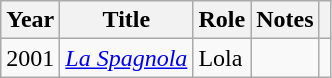<table class="wikitable sortable">
<tr>
<th>Year</th>
<th>Title</th>
<th>Role</th>
<th class="unsortable">Notes</th>
<th></th>
</tr>
<tr>
<td align = "center">2001</td>
<td><em><a href='#'>La Spagnola</a></em></td>
<td>Lola</td>
<td></td>
<td align = "center"></td>
</tr>
</table>
